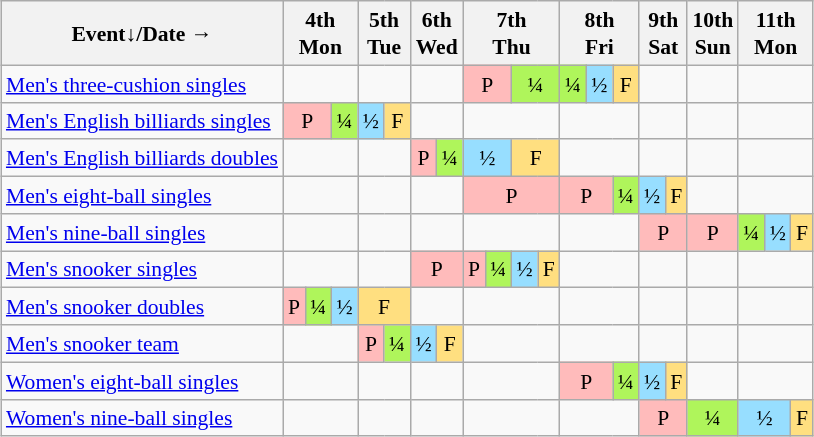<table class="wikitable" style="margin:0.5em auto; font-size:90%; line-height:1.25em; text-align:center">
<tr>
<th>Event↓/Date →</th>
<th colspan=3>4th<br>Mon</th>
<th colspan=2>5th<br>Tue</th>
<th colspan=2>6th<br>Wed</th>
<th colspan=4>7th<br>Thu</th>
<th colspan=3>8th<br>Fri</th>
<th colspan=2>9th<br>Sat</th>
<th>10th<br>Sun</th>
<th colspan=3>11th<br>Mon</th>
</tr>
<tr>
<td align="left"><a href='#'>Men's three-cushion singles</a></td>
<td colspan=3></td>
<td colspan=2></td>
<td colspan=2></td>
<td colspan=2 bgcolor="#FFBBBB">P</td>
<td colspan=2 bgcolor="#AFF55B">¼</td>
<td bgcolor="#AFF55B">¼</td>
<td bgcolor="#97DEFF">½</td>
<td bgcolor="#FFDF80">F</td>
<td colspan=2></td>
<td></td>
<td colspan=3></td>
</tr>
<tr>
<td align="left"><a href='#'>Men's English billiards singles</a></td>
<td colspan=2 bgcolor="#FFBBBB">P</td>
<td bgcolor="#AFF55B">¼</td>
<td bgcolor="#97DEFF">½</td>
<td bgcolor="#FFDF80">F</td>
<td colspan=2></td>
<td colspan=4></td>
<td colspan=3></td>
<td colspan=2></td>
<td></td>
<td colspan=3></td>
</tr>
<tr>
<td align="left"><a href='#'>Men's English billiards doubles</a></td>
<td colspan=3></td>
<td colspan=2></td>
<td bgcolor="#FFBBBB">P</td>
<td bgcolor="#AFF55B">¼</td>
<td colspan=2  bgcolor="#97DEFF">½</td>
<td colspan=2 bgcolor="#FFDF80">F</td>
<td colspan=3></td>
<td colspan=2></td>
<td></td>
<td colspan=3></td>
</tr>
<tr>
<td align="left"><a href='#'>Men's eight-ball singles</a></td>
<td colspan=3></td>
<td colspan=2></td>
<td colspan=2></td>
<td colspan=4 bgcolor="#FFBBBB">P</td>
<td colspan=2 bgcolor="#FFBBBB">P</td>
<td bgcolor="#AFF55B">¼</td>
<td bgcolor="#97DEFF">½</td>
<td bgcolor="#FFDF80">F</td>
<td></td>
<td colspan=3></td>
</tr>
<tr>
<td align="left"><a href='#'>Men's nine-ball singles</a></td>
<td colspan=3></td>
<td colspan=2></td>
<td colspan=2></td>
<td colspan=4></td>
<td colspan=3></td>
<td colspan=2 bgcolor="#FFBBBB">P</td>
<td bgcolor="#FFBBBB">P</td>
<td bgcolor="#AFF55B">¼</td>
<td bgcolor="#97DEFF">½</td>
<td bgcolor="#FFDF80">F</td>
</tr>
<tr>
<td align="left"><a href='#'>Men's snooker singles</a></td>
<td colspan=3></td>
<td colspan=2></td>
<td colspan=2 bgcolor="#FFBBBB">P</td>
<td bgcolor="#FFBBBB">P</td>
<td bgcolor="#AFF55B">¼</td>
<td bgcolor="#97DEFF">½</td>
<td bgcolor="#FFDF80">F</td>
<td colspan=3></td>
<td colspan=2></td>
<td></td>
<td colspan=3></td>
</tr>
<tr>
<td align="left"><a href='#'>Men's snooker doubles</a></td>
<td bgcolor="#FFBBBB">P</td>
<td bgcolor="#AFF55B">¼</td>
<td bgcolor="#97DEFF">½</td>
<td colspan=2 bgcolor="#FFDF80">F</td>
<td colspan=2></td>
<td colspan=4></td>
<td colspan=3></td>
<td colspan=2></td>
<td></td>
<td colspan=3></td>
</tr>
<tr>
<td align="left"><a href='#'>Men's snooker team</a></td>
<td colspan=3></td>
<td bgcolor="#FFBBBB">P</td>
<td bgcolor="#AFF55B">¼</td>
<td bgcolor="#97DEFF">½</td>
<td bgcolor="#FFDF80">F</td>
<td colspan=4></td>
<td colspan=3></td>
<td colspan=2></td>
<td></td>
<td colspan=3></td>
</tr>
<tr>
<td align="left"><a href='#'>Women's eight-ball singles</a></td>
<td colspan=3></td>
<td colspan=2></td>
<td colspan=2></td>
<td colspan=4></td>
<td colspan=2 bgcolor="#FFBBBB">P</td>
<td bgcolor="#AFF55B">¼</td>
<td bgcolor="#97DEFF">½</td>
<td bgcolor="#FFDF80">F</td>
<td></td>
<td colspan=3></td>
</tr>
<tr>
<td align="left"><a href='#'>Women's nine-ball singles</a></td>
<td colspan=3></td>
<td colspan=2></td>
<td colspan=2></td>
<td colspan=4></td>
<td colspan=3></td>
<td colspan=2 bgcolor="#FFBBBB">P</td>
<td bgcolor="#AFF55B">¼</td>
<td colspan=2 bgcolor="#97DEFF">½</td>
<td bgcolor="#FFDF80">F</td>
</tr>
</table>
